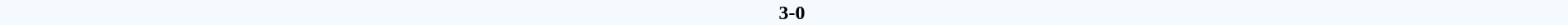<table style="width: 100%; background:#F5FAFF;" cellspacing="0">
<tr>
<td align=center rowspan=3 width=20%></td>
</tr>
<tr>
<td width=24% align=right></td>
<td align=center width=13%><strong>3-0</strong></td>
<td width=24%></td>
<td style=font-size:85% rowspan=3 align=center></td>
</tr>
</table>
